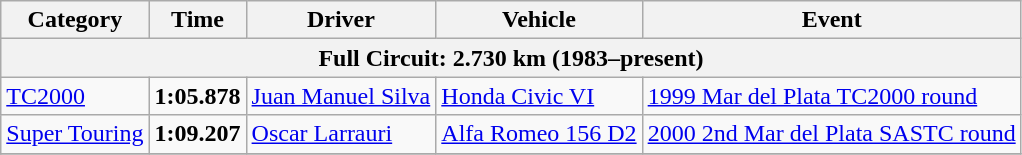<table class="wikitable">
<tr>
<th>Category</th>
<th>Time</th>
<th>Driver</th>
<th>Vehicle</th>
<th>Event</th>
</tr>
<tr>
<th colspan=5>Full Circuit: 2.730 km (1983–present)</th>
</tr>
<tr>
<td><a href='#'>TC2000</a></td>
<td><strong>1:05.878</strong></td>
<td><a href='#'>Juan Manuel Silva</a></td>
<td><a href='#'>Honda Civic VI</a></td>
<td><a href='#'>1999 Mar del Plata TC2000 round</a></td>
</tr>
<tr>
<td><a href='#'>Super Touring</a></td>
<td><strong>1:09.207</strong></td>
<td><a href='#'>Oscar Larrauri</a></td>
<td><a href='#'>Alfa Romeo 156 D2</a></td>
<td><a href='#'>2000 2nd Mar del Plata SASTC round</a></td>
</tr>
<tr>
</tr>
</table>
